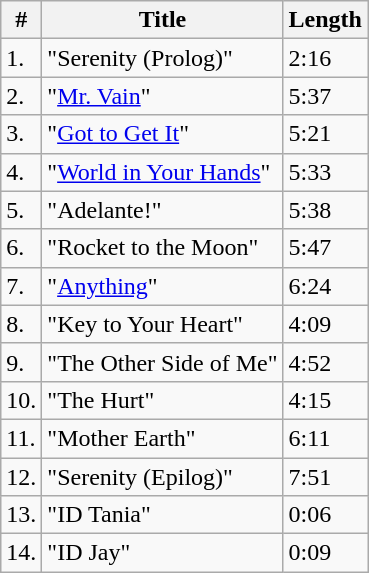<table class="wikitable">
<tr>
<th scope="col">#</th>
<th scope="col">Title</th>
<th scope="col">Length</th>
</tr>
<tr>
<td>1.</td>
<td>"Serenity (Prolog)"</td>
<td>2:16</td>
</tr>
<tr>
<td>2.</td>
<td>"<a href='#'>Mr. Vain</a>"</td>
<td>5:37</td>
</tr>
<tr>
<td>3.</td>
<td>"<a href='#'>Got to Get It</a>"</td>
<td>5:21</td>
</tr>
<tr>
<td>4.</td>
<td>"<a href='#'>World in Your Hands</a>"</td>
<td>5:33</td>
</tr>
<tr>
<td>5.</td>
<td>"Adelante!"</td>
<td>5:38</td>
</tr>
<tr>
<td>6.</td>
<td>"Rocket to the Moon"</td>
<td>5:47</td>
</tr>
<tr>
<td>7.</td>
<td>"<a href='#'>Anything</a>"</td>
<td>6:24</td>
</tr>
<tr>
<td>8.</td>
<td>"Key to Your Heart"</td>
<td>4:09</td>
</tr>
<tr>
<td>9.</td>
<td>"The Other Side of Me"</td>
<td>4:52</td>
</tr>
<tr>
<td>10.</td>
<td>"The Hurt"</td>
<td>4:15</td>
</tr>
<tr>
<td>11.</td>
<td>"Mother Earth"</td>
<td>6:11</td>
</tr>
<tr>
<td>12.</td>
<td>"Serenity (Epilog)"</td>
<td>7:51</td>
</tr>
<tr>
<td>13.</td>
<td>"ID Tania"</td>
<td>0:06</td>
</tr>
<tr>
<td>14.</td>
<td>"ID Jay"</td>
<td>0:09</td>
</tr>
</table>
